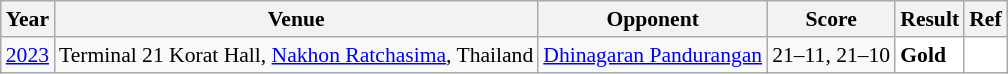<table class="sortable wikitable" style="font-size: 90%;">
<tr>
<th>Year</th>
<th>Venue</th>
<th>Opponent</th>
<th>Score</th>
<th>Result</th>
<th>Ref</th>
</tr>
<tr>
<td align="center"><a href='#'>2023</a></td>
<td align="left">Terminal 21 Korat Hall, <a href='#'>Nakhon Ratchasima</a>, Thailand</td>
<td align="left"> <a href='#'>Dhinagaran Pandurangan</a></td>
<td align="left">21–11, 21–10</td>
<td style="text-align:left; background:white"> <strong>Gold</strong></td>
<td style="text-align:center; background:white"></td>
</tr>
</table>
